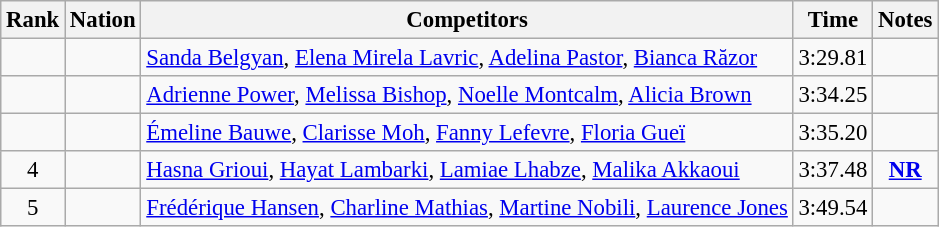<table class="wikitable sortable" style="text-align:center; font-size:95%">
<tr>
<th>Rank</th>
<th>Nation</th>
<th>Competitors</th>
<th>Time</th>
<th>Notes</th>
</tr>
<tr>
<td></td>
<td align=left></td>
<td align=left><a href='#'>Sanda Belgyan</a>, <a href='#'>Elena Mirela Lavric</a>, <a href='#'>Adelina Pastor</a>, <a href='#'>Bianca Răzor</a></td>
<td>3:29.81</td>
<td></td>
</tr>
<tr>
<td></td>
<td align=left></td>
<td align=left><a href='#'>Adrienne Power</a>, <a href='#'>Melissa Bishop</a>, <a href='#'>Noelle Montcalm</a>, <a href='#'>Alicia Brown</a></td>
<td>3:34.25</td>
<td></td>
</tr>
<tr>
<td></td>
<td align=left></td>
<td align=left><a href='#'>Émeline Bauwe</a>, <a href='#'>Clarisse Moh</a>, <a href='#'>Fanny Lefevre</a>, <a href='#'>Floria Gueï</a></td>
<td>3:35.20</td>
<td></td>
</tr>
<tr>
<td>4</td>
<td align=left></td>
<td align=left><a href='#'>Hasna Grioui</a>, <a href='#'>Hayat Lambarki</a>, <a href='#'>Lamiae Lhabze</a>, <a href='#'>Malika Akkaoui</a></td>
<td>3:37.48</td>
<td><strong><a href='#'>NR</a></strong></td>
</tr>
<tr>
<td>5</td>
<td align=left></td>
<td align=left><a href='#'>Frédérique Hansen</a>, <a href='#'>Charline Mathias</a>, <a href='#'>Martine Nobili</a>, <a href='#'>Laurence Jones</a></td>
<td>3:49.54</td>
<td></td>
</tr>
</table>
